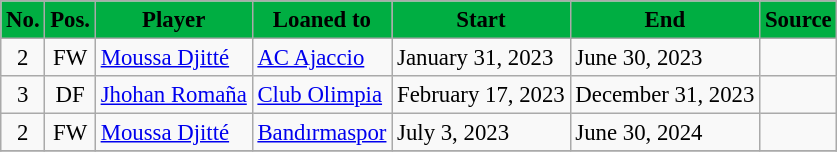<table class="wikitable sortable" style="text-align:center; font-size:95%; text-align:left;">
<tr>
<th style="background:#00AE42; color:#000000">No.</th>
<th style="background:#00AE42; color:#000000">Pos.</th>
<th style="background:#00AE42; color:#000000">Player</th>
<th style="background:#00AE42; color:#000000">Loaned to</th>
<th style="background:#00AE42; color:#000000">Start</th>
<th style="background:#00AE42; color:#000000">End</th>
<th style="background:#00AE42; color:#000000">Source</th>
</tr>
<tr>
<td align="center">2</td>
<td align="center">FW</td>
<td> <a href='#'>Moussa Djitté</a></td>
<td> <a href='#'>AC Ajaccio</a></td>
<td>January 31, 2023</td>
<td>June 30, 2023</td>
<td></td>
</tr>
<tr>
<td align="center">3</td>
<td align="center">DF</td>
<td> <a href='#'>Jhohan Romaña</a></td>
<td> <a href='#'>Club Olimpia</a></td>
<td>February 17, 2023</td>
<td>December 31, 2023</td>
<td></td>
</tr>
<tr>
<td align="center">2</td>
<td align="center">FW</td>
<td> <a href='#'>Moussa Djitté</a></td>
<td> <a href='#'>Bandırmaspor</a></td>
<td>July 3, 2023</td>
<td>June 30, 2024</td>
<td></td>
</tr>
<tr>
</tr>
</table>
